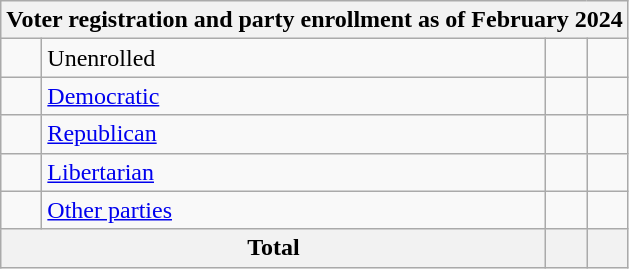<table class=wikitable>
<tr>
<th colspan = 6>Voter registration and party enrollment as of February 2024</th>
</tr>
<tr>
<td></td>
<td>Unenrolled</td>
<td align = center></td>
<td align = center></td>
</tr>
<tr>
<td></td>
<td><a href='#'>Democratic</a></td>
<td align = center></td>
<td align = center></td>
</tr>
<tr>
<td></td>
<td><a href='#'>Republican</a></td>
<td align = center></td>
<td align = center></td>
</tr>
<tr>
<td></td>
<td><a href='#'>Libertarian</a></td>
<td align = center></td>
<td align = center></td>
</tr>
<tr>
<td></td>
<td><a href='#'>Other parties</a></td>
<td align = center></td>
<td align = center></td>
</tr>
<tr>
<th colspan = 2>Total</th>
<th align = center></th>
<th align = center></th>
</tr>
</table>
